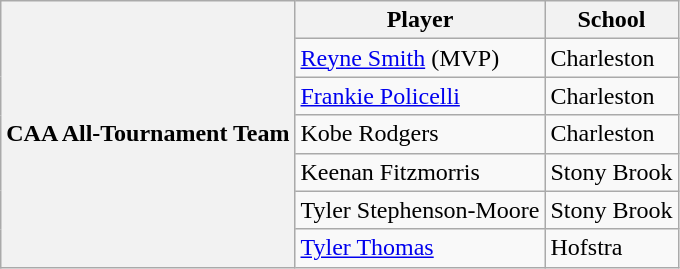<table class="wikitable">
<tr>
<th rowspan="7">CAA All-Tournament Team</th>
<th>Player</th>
<th>School</th>
</tr>
<tr>
<td><a href='#'>Reyne Smith</a> (MVP)</td>
<td>Charleston</td>
</tr>
<tr>
<td><a href='#'>Frankie Policelli</a></td>
<td>Charleston</td>
</tr>
<tr>
<td>Kobe Rodgers</td>
<td>Charleston</td>
</tr>
<tr>
<td>Keenan Fitzmorris</td>
<td>Stony Brook</td>
</tr>
<tr>
<td>Tyler Stephenson-Moore</td>
<td>Stony Brook</td>
</tr>
<tr>
<td><a href='#'>Tyler Thomas</a></td>
<td>Hofstra</td>
</tr>
</table>
